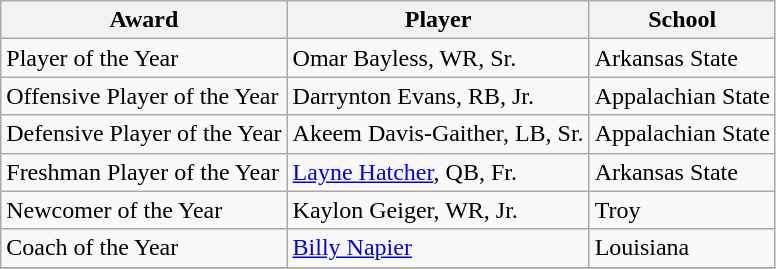<table class="wikitable" border="0">
<tr>
<th>Award</th>
<th>Player</th>
<th>School</th>
</tr>
<tr>
<td>Player of the Year</td>
<td>Omar Bayless, WR, Sr.</td>
<td>Arkansas State</td>
</tr>
<tr>
<td>Offensive Player of the Year</td>
<td>Darrynton Evans, RB, Jr.</td>
<td>Appalachian State</td>
</tr>
<tr>
<td>Defensive Player of the Year</td>
<td>Akeem Davis-Gaither, LB, Sr.</td>
<td>Appalachian State</td>
</tr>
<tr>
<td>Freshman Player of the Year</td>
<td><a href='#'>Layne Hatcher</a>, QB, Fr.</td>
<td>Arkansas State</td>
</tr>
<tr>
<td>Newcomer of the Year</td>
<td>Kaylon Geiger, WR, Jr.</td>
<td>Troy</td>
</tr>
<tr>
<td>Coach of the Year</td>
<td><a href='#'>Billy Napier</a></td>
<td>Louisiana</td>
</tr>
<tr>
</tr>
</table>
